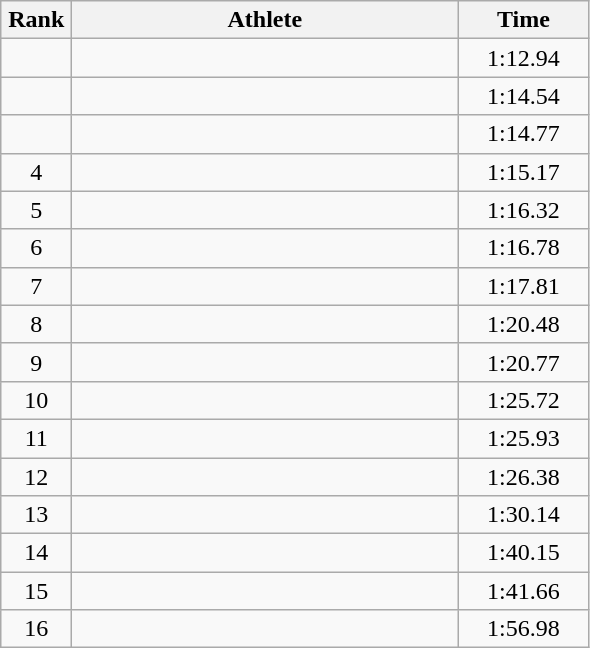<table class=wikitable style="text-align:center">
<tr>
<th width=40>Rank</th>
<th width=250>Athlete</th>
<th width=80>Time</th>
</tr>
<tr>
<td></td>
<td align=left></td>
<td>1:12.94</td>
</tr>
<tr>
<td></td>
<td align=left></td>
<td>1:14.54</td>
</tr>
<tr>
<td></td>
<td align=left></td>
<td>1:14.77</td>
</tr>
<tr>
<td>4</td>
<td align=left></td>
<td>1:15.17</td>
</tr>
<tr>
<td>5</td>
<td align=left></td>
<td>1:16.32</td>
</tr>
<tr>
<td>6</td>
<td align=left></td>
<td>1:16.78</td>
</tr>
<tr>
<td>7</td>
<td align=left></td>
<td>1:17.81</td>
</tr>
<tr>
<td>8</td>
<td align=left></td>
<td>1:20.48</td>
</tr>
<tr>
<td>9</td>
<td align=left></td>
<td>1:20.77</td>
</tr>
<tr>
<td>10</td>
<td align=left></td>
<td>1:25.72</td>
</tr>
<tr>
<td>11</td>
<td align=left></td>
<td>1:25.93</td>
</tr>
<tr>
<td>12</td>
<td align=left></td>
<td>1:26.38</td>
</tr>
<tr>
<td>13</td>
<td align=left></td>
<td>1:30.14</td>
</tr>
<tr>
<td>14</td>
<td align=left></td>
<td>1:40.15</td>
</tr>
<tr>
<td>15</td>
<td align=left></td>
<td>1:41.66</td>
</tr>
<tr>
<td>16</td>
<td align=left></td>
<td>1:56.98</td>
</tr>
</table>
